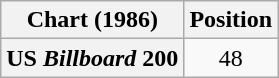<table class="wikitable plainrowheaders" style="text-align:center">
<tr>
<th scope="col">Chart (1986)</th>
<th scope="col">Position</th>
</tr>
<tr>
<th scope="row">US <em>Billboard</em> 200</th>
<td>48</td>
</tr>
</table>
